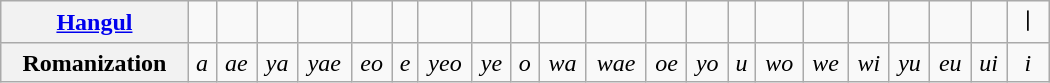<table class=wikitable width=700 style="text-align:center;">
<tr>
<th><a href='#'>Hangul</a></th>
<td></td>
<td></td>
<td></td>
<td></td>
<td></td>
<td></td>
<td></td>
<td></td>
<td></td>
<td></td>
<td></td>
<td></td>
<td></td>
<td></td>
<td></td>
<td></td>
<td></td>
<td></td>
<td></td>
<td></td>
<td>ㅣ</td>
</tr>
<tr>
<th>Romanization</th>
<td><em>a</em></td>
<td><em>ae</em></td>
<td><em>ya</em></td>
<td><em>yae</em></td>
<td><em>eo</em></td>
<td><em>e</em></td>
<td><em>yeo</em></td>
<td><em>ye</em></td>
<td><em>o</em></td>
<td><em>wa</em></td>
<td><em>wae</em></td>
<td><em>oe</em></td>
<td><em>yo</em></td>
<td><em>u</em></td>
<td><em>wo</em></td>
<td><em>we</em></td>
<td><em>wi</em></td>
<td><em>yu</em></td>
<td><em>eu</em></td>
<td><em>ui</em></td>
<td><em>i</em></td>
</tr>
</table>
